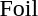<table>
<tr>
<td>Foil</td>
<td></td>
<td></td>
<td></td>
</tr>
</table>
